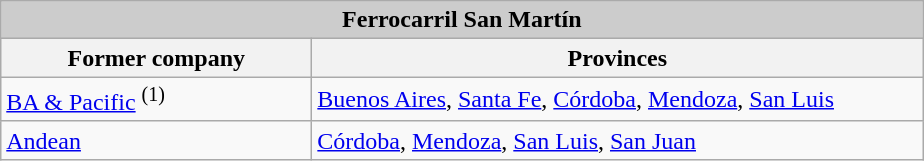<table class="wikitable sortable" style="text-align:left">
<tr>
<td colspan="2" style= "text-align: center; background: #cccccc; color: #00000;"><strong>Ferrocarril San Martín</strong></td>
</tr>
<tr>
<th width=200px>Former company</th>
<th width=400px>Provinces</th>
</tr>
<tr>
<td><a href='#'>BA & Pacific</a> <sup>(1)</sup></td>
<td><a href='#'>Buenos Aires</a>, <a href='#'>Santa Fe</a>, <a href='#'>Córdoba</a>, <a href='#'>Mendoza</a>, <a href='#'>San Luis</a></td>
</tr>
<tr>
<td><a href='#'>Andean</a></td>
<td><a href='#'>Córdoba</a>, <a href='#'>Mendoza</a>, <a href='#'>San Luis</a>, <a href='#'>San Juan</a></td>
</tr>
</table>
